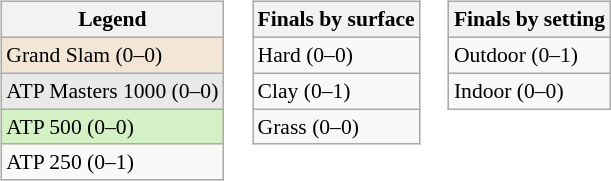<table>
<tr valign=top>
<td><br><table class="wikitable" style=font-size:90%>
<tr>
<th>Legend</th>
</tr>
<tr style="background:#f3e6d7;">
<td>Grand Slam (0–0)</td>
</tr>
<tr style="background:#e9e9e9;">
<td>ATP Masters 1000 (0–0)</td>
</tr>
<tr style="background:#d4f1c5;">
<td>ATP 500 (0–0)</td>
</tr>
<tr>
<td>ATP 250 (0–1)</td>
</tr>
</table>
</td>
<td><br><table class="wikitable" style=font-size:90%>
<tr>
<th>Finals by surface</th>
</tr>
<tr>
<td>Hard (0–0)</td>
</tr>
<tr>
<td>Clay (0–1)</td>
</tr>
<tr>
<td>Grass (0–0)</td>
</tr>
</table>
</td>
<td><br><table class="wikitable" style=font-size:90%>
<tr>
<th>Finals by setting</th>
</tr>
<tr>
<td>Outdoor (0–1)</td>
</tr>
<tr>
<td>Indoor (0–0)</td>
</tr>
</table>
</td>
</tr>
</table>
